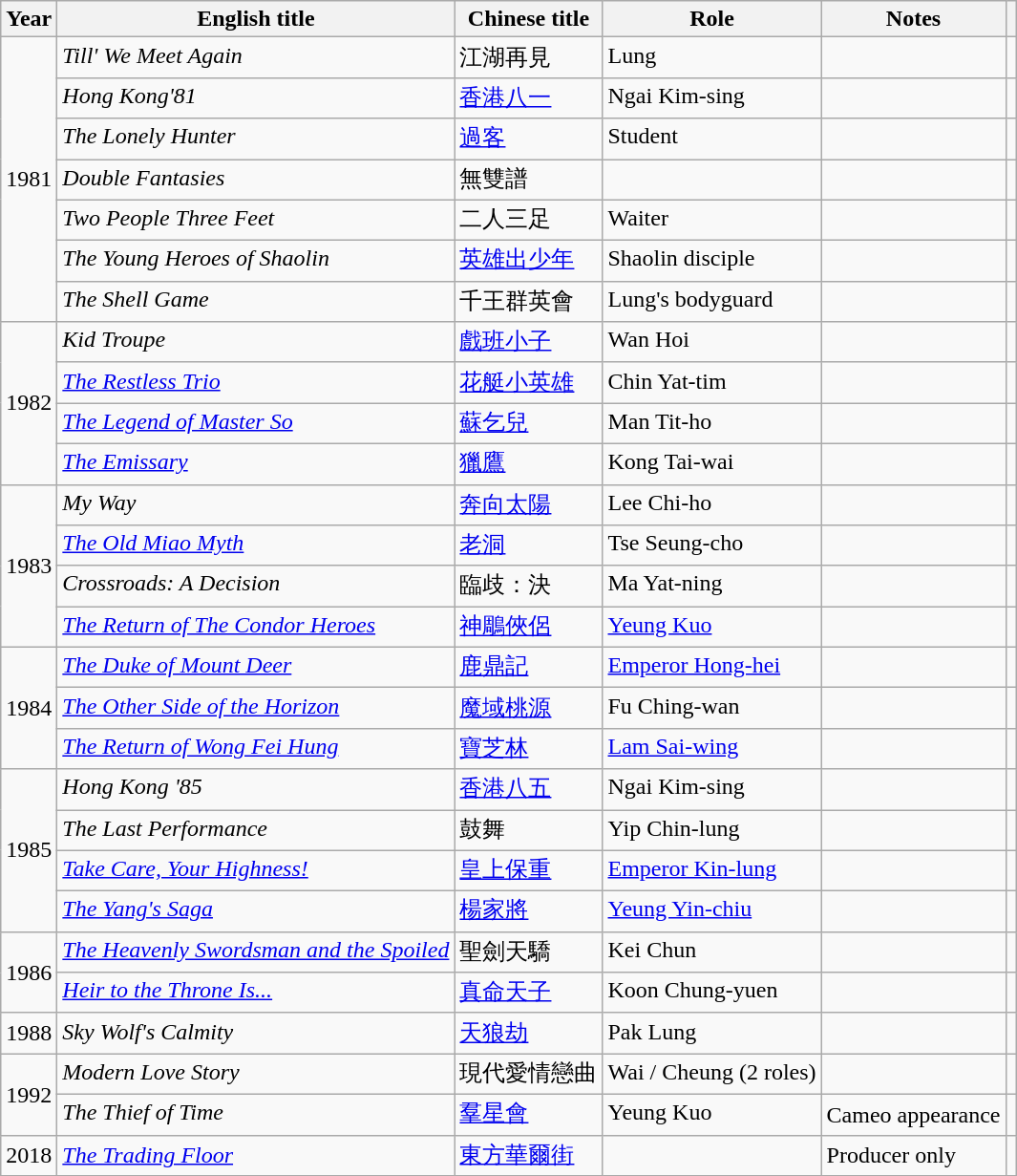<table class="wikitable sortable">
<tr>
<th align="left" valign="top">Year</th>
<th align="left" valign="top">English title</th>
<th align="left" valign="top">Chinese title</th>
<th align="left" valign="top">Role</th>
<th>Notes</th>
<th></th>
</tr>
<tr>
<td rowspan="7" align="left">1981</td>
<td align="left" valign="top"><em>Till' We Meet Again</em></td>
<td align="left" valign="top">江湖再見</td>
<td align="left" valign="top">Lung</td>
<td></td>
<td></td>
</tr>
<tr>
<td align="left" valign="top"><em>Hong Kong'81</em></td>
<td align="left" valign="top"><a href='#'>香港八一</a></td>
<td align="left" valign="top">Ngai Kim-sing</td>
<td></td>
<td></td>
</tr>
<tr>
<td align="left" valign="top"><em>The Lonely Hunter</em></td>
<td align="left" valign="top"><a href='#'>過客</a></td>
<td align="left" valign="top">Student</td>
<td></td>
<td></td>
</tr>
<tr>
<td align="left" valign="top"><em>Double Fantasies</em></td>
<td align="left" valign="top">無雙譜</td>
<td align="left" valign="top"></td>
<td></td>
<td></td>
</tr>
<tr>
<td align="left" valign="top"><em>Two People Three Feet</em></td>
<td align="left" valign="top">二人三足</td>
<td align="left" valign="top">Waiter</td>
<td></td>
<td></td>
</tr>
<tr>
<td align="left" valign="top"><em>The Young Heroes of Shaolin</em></td>
<td align="left" valign="top"><a href='#'>英雄出少年</a></td>
<td align="left" valign="top">Shaolin disciple</td>
<td></td>
<td></td>
</tr>
<tr>
<td align="left" valign="top"><em>The Shell Game</em></td>
<td align="left" valign="top">千王群英會</td>
<td align="left" valign="top">Lung's bodyguard</td>
<td></td>
<td></td>
</tr>
<tr>
<td rowspan="4" align="left">1982</td>
<td align="left" valign="top"><em>Kid Troupe</em></td>
<td align="left" valign="top"><a href='#'>戲班小子</a></td>
<td align="left" valign="top">Wan Hoi</td>
<td></td>
<td></td>
</tr>
<tr>
<td align="left" valign="top"><em><a href='#'>The Restless Trio</a></em></td>
<td align="left" valign="top"><a href='#'>花艇小英雄</a></td>
<td align="left" valign="top">Chin Yat-tim</td>
<td></td>
<td></td>
</tr>
<tr>
<td align="left" valign="top"><em><a href='#'>The Legend of Master So</a></em></td>
<td align="left" valign="top"><a href='#'>蘇乞兒</a></td>
<td align="left" valign="top">Man Tit-ho</td>
<td></td>
<td></td>
</tr>
<tr>
<td align="left" valign="top"><em><a href='#'>The Emissary</a></em></td>
<td align="left" valign="top"><a href='#'>獵鷹</a></td>
<td align="left" valign="top">Kong Tai-wai</td>
<td></td>
<td></td>
</tr>
<tr>
<td rowspan="4" align="left">1983</td>
<td align="left" valign="top"><em>My Way</em></td>
<td align="left" valign="top"><a href='#'>奔向太陽</a></td>
<td align="left" valign="top">Lee Chi-ho</td>
<td></td>
<td></td>
</tr>
<tr>
<td align="left" valign="top"><em><a href='#'>The Old Miao Myth</a></em></td>
<td align="left" valign="top"><a href='#'>老洞</a></td>
<td align="left" valign="top">Tse Seung-cho</td>
<td></td>
<td></td>
</tr>
<tr>
<td align="left" valign="top"><em>Crossroads: A Decision</em></td>
<td align="left" valign="top">臨歧：決</td>
<td align="left" valign="top">Ma Yat-ning</td>
<td></td>
<td></td>
</tr>
<tr>
<td align="left" valign="top"><em><a href='#'>The Return of The Condor Heroes</a></em></td>
<td align="left" valign="top"><a href='#'>神鵰俠侶</a></td>
<td align="left" valign="top"><a href='#'>Yeung Kuo</a></td>
<td></td>
<td></td>
</tr>
<tr>
<td rowspan="3" align="left">1984</td>
<td align="left" valign="top"><em><a href='#'>The Duke of Mount Deer</a></em></td>
<td align="left" valign="top"><a href='#'>鹿鼎記</a></td>
<td align="left" valign="top"><a href='#'>Emperor Hong-hei</a></td>
<td></td>
<td></td>
</tr>
<tr>
<td align="left" valign="top"><em><a href='#'>The Other Side of the Horizon</a></em></td>
<td align="left" valign="top"><a href='#'>魔域桃源</a></td>
<td align="left" valign="top">Fu Ching-wan</td>
<td></td>
<td></td>
</tr>
<tr>
<td align="left" valign="top"><em><a href='#'>The Return of Wong Fei Hung</a></em></td>
<td align="left" valign="top"><a href='#'>寶芝林</a></td>
<td align="left" valign="top"><a href='#'>Lam Sai-wing</a></td>
<td></td>
<td></td>
</tr>
<tr>
<td rowspan="4" align="left">1985</td>
<td align="left" valign="top"><em>Hong Kong '85</em></td>
<td align="left" valign="top"><a href='#'>香港八五</a></td>
<td align="left" valign="top">Ngai Kim-sing</td>
<td></td>
<td></td>
</tr>
<tr>
<td align="left" valign="top"><em>The Last Performance</em></td>
<td align="left" valign="top">鼓舞</td>
<td align="left" valign="top">Yip Chin-lung</td>
<td></td>
<td></td>
</tr>
<tr>
<td align="left" valign="top"><em><a href='#'>Take Care, Your Highness!</a></em></td>
<td align="left" valign="top"><a href='#'>皇上保重</a></td>
<td align="left" valign="top"><a href='#'>Emperor Kin-lung</a></td>
<td></td>
<td></td>
</tr>
<tr>
<td align="left" valign="top"><em><a href='#'>The Yang's Saga</a></em></td>
<td align="left" valign="top"><a href='#'>楊家將</a></td>
<td align="left" valign="top"><a href='#'>Yeung Yin-chiu</a></td>
<td></td>
<td></td>
</tr>
<tr>
<td rowspan="2" align="left">1986</td>
<td align="left" valign="top"><em><a href='#'>The Heavenly Swordsman and the Spoiled</a></em></td>
<td align="left" valign="top">聖劍天驕</td>
<td align="left" valign="top">Kei Chun</td>
<td></td>
<td></td>
</tr>
<tr>
<td align="left" valign="top"><em><a href='#'>Heir to the Throne Is...</a></em></td>
<td align="left" valign="top"><a href='#'>真命天子</a></td>
<td align="left" valign="top">Koon Chung-yuen</td>
<td></td>
<td></td>
</tr>
<tr>
<td align="left">1988</td>
<td align="left" valign="top"><em>Sky Wolf's Calmity</em></td>
<td align="left" valign="top"><a href='#'>天狼劫</a></td>
<td align="left" valign="top">Pak Lung</td>
<td></td>
<td></td>
</tr>
<tr>
<td rowspan="2" align="left" valign="center">1992</td>
<td align="left" valign="top"><em>Modern Love Story</em></td>
<td align="left" valign="top">現代愛情戀曲</td>
<td align="left" valign="top">Wai / Cheung (2 roles)</td>
<td></td>
<td></td>
</tr>
<tr>
<td align="left" valign="top"><em>The Thief of Time</em></td>
<td align="left" valign="top"><a href='#'>羣星會</a></td>
<td align="left" valign="top">Yeung Kuo</td>
<td>Cameo appearance</td>
<td></td>
</tr>
<tr>
<td align="left" valign="center">2018</td>
<td align="left" valign="center"><em><a href='#'>The Trading Floor</a></em></td>
<td align="left" valign="center"><a href='#'>東方華爾街</a></td>
<td align="left" valign="top"></td>
<td>Producer only</td>
<td></td>
</tr>
<tr>
</tr>
</table>
